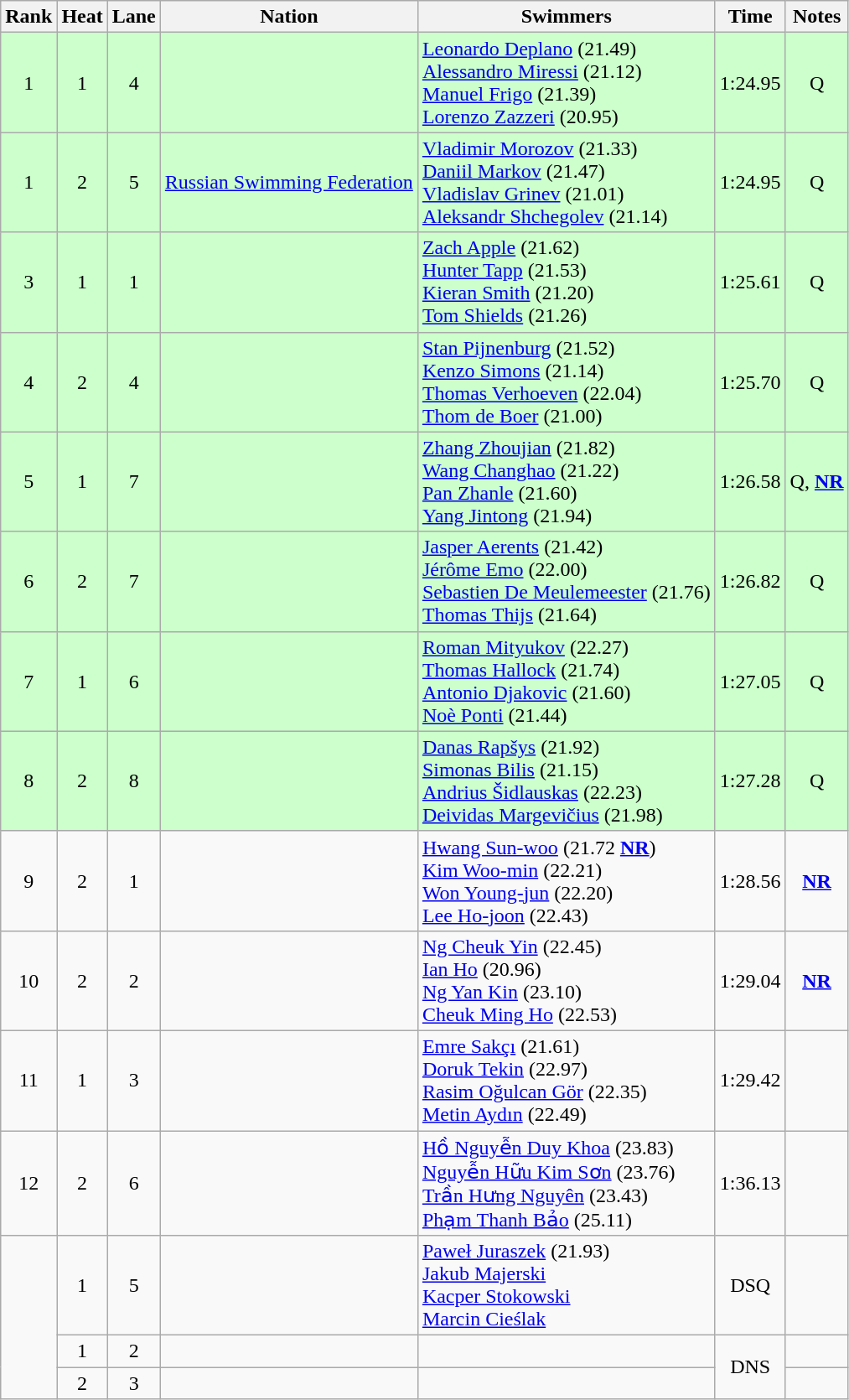<table class="wikitable sortable" style="text-align:center">
<tr>
<th>Rank</th>
<th>Heat</th>
<th>Lane</th>
<th>Nation</th>
<th>Swimmers</th>
<th>Time</th>
<th>Notes</th>
</tr>
<tr bgcolor=ccffcc>
<td>1</td>
<td>1</td>
<td>4</td>
<td align=left></td>
<td align=left><a href='#'>Leonardo Deplano</a> (21.49)<br><a href='#'>Alessandro Miressi</a> (21.12)<br><a href='#'>Manuel Frigo</a> (21.39)<br><a href='#'>Lorenzo Zazzeri</a> (20.95)</td>
<td>1:24.95</td>
<td>Q</td>
</tr>
<tr bgcolor=ccffcc>
<td>1</td>
<td>2</td>
<td>5</td>
<td align=left><a href='#'>Russian Swimming Federation</a></td>
<td align=left><a href='#'>Vladimir Morozov</a> (21.33)<br><a href='#'>Daniil Markov</a> (21.47)<br><a href='#'>Vladislav Grinev</a> (21.01)<br><a href='#'>Aleksandr Shchegolev</a> (21.14)</td>
<td>1:24.95</td>
<td>Q</td>
</tr>
<tr bgcolor=ccffcc>
<td>3</td>
<td>1</td>
<td>1</td>
<td align=left></td>
<td align=left><a href='#'>Zach Apple</a> (21.62)<br><a href='#'>Hunter Tapp</a> (21.53)<br><a href='#'>Kieran Smith</a> (21.20)<br><a href='#'>Tom Shields</a> (21.26)</td>
<td>1:25.61</td>
<td>Q</td>
</tr>
<tr bgcolor=ccffcc>
<td>4</td>
<td>2</td>
<td>4</td>
<td align=left></td>
<td align=left><a href='#'>Stan Pijnenburg</a> (21.52)<br><a href='#'>Kenzo Simons</a> (21.14)<br><a href='#'>Thomas Verhoeven</a> (22.04)<br><a href='#'>Thom de Boer</a> (21.00)</td>
<td>1:25.70</td>
<td>Q</td>
</tr>
<tr bgcolor=ccffcc>
<td>5</td>
<td>1</td>
<td>7</td>
<td align=left></td>
<td align=left><a href='#'>Zhang Zhoujian</a> (21.82)<br><a href='#'>Wang Changhao</a> (21.22)<br><a href='#'>Pan Zhanle</a> (21.60)<br><a href='#'>Yang Jintong</a> (21.94)</td>
<td>1:26.58</td>
<td>Q, <strong><a href='#'>NR</a></strong></td>
</tr>
<tr bgcolor=ccffcc>
<td>6</td>
<td>2</td>
<td>7</td>
<td align=left></td>
<td align=left><a href='#'>Jasper Aerents</a> (21.42)<br><a href='#'>Jérôme Emo</a> (22.00)<br><a href='#'>Sebastien De Meulemeester</a> (21.76)<br><a href='#'>Thomas Thijs</a> (21.64)</td>
<td>1:26.82</td>
<td>Q</td>
</tr>
<tr bgcolor=ccffcc>
<td>7</td>
<td>1</td>
<td>6</td>
<td align=left></td>
<td align=left><a href='#'>Roman Mityukov</a> (22.27)<br><a href='#'>Thomas Hallock</a> (21.74)<br><a href='#'>Antonio Djakovic</a> (21.60)<br><a href='#'>Noè Ponti</a> (21.44)</td>
<td>1:27.05</td>
<td>Q</td>
</tr>
<tr bgcolor=ccffcc>
<td>8</td>
<td>2</td>
<td>8</td>
<td align=left></td>
<td align=left><a href='#'>Danas Rapšys</a> (21.92)<br><a href='#'>Simonas Bilis</a> (21.15)<br><a href='#'>Andrius Šidlauskas</a> (22.23)<br><a href='#'>Deividas Margevičius</a> (21.98)</td>
<td>1:27.28</td>
<td>Q</td>
</tr>
<tr>
<td>9</td>
<td>2</td>
<td>1</td>
<td align=left></td>
<td align=left><a href='#'>Hwang Sun-woo</a> (21.72 <strong><a href='#'>NR</a></strong>)<br><a href='#'>Kim Woo-min</a> (22.21)<br><a href='#'>Won Young-jun</a> (22.20)<br><a href='#'>Lee Ho-joon</a> (22.43)</td>
<td>1:28.56</td>
<td><strong><a href='#'>NR</a></strong></td>
</tr>
<tr>
<td>10</td>
<td>2</td>
<td>2</td>
<td align=left></td>
<td align=left><a href='#'>Ng Cheuk Yin</a> (22.45)<br><a href='#'>Ian Ho</a> (20.96)<br><a href='#'>Ng Yan Kin</a> (23.10)<br><a href='#'>Cheuk Ming Ho</a> (22.53)</td>
<td>1:29.04</td>
<td><strong><a href='#'>NR</a></strong></td>
</tr>
<tr>
<td>11</td>
<td>1</td>
<td>3</td>
<td align=left></td>
<td align=left><a href='#'>Emre Sakçı</a> (21.61)<br><a href='#'>Doruk Tekin</a> (22.97)<br><a href='#'>Rasim Oğulcan Gör</a> (22.35)<br><a href='#'>Metin Aydın</a> (22.49)</td>
<td>1:29.42</td>
<td></td>
</tr>
<tr>
<td>12</td>
<td>2</td>
<td>6</td>
<td align=left></td>
<td align=left><a href='#'>Hồ Nguyễn Duy Khoa</a> (23.83)<br><a href='#'>Nguyễn Hữu Kim Sơn</a> (23.76)<br><a href='#'>Trần Hưng Nguyên</a> (23.43)<br><a href='#'>Phạm Thanh Bảo</a> (25.11)</td>
<td>1:36.13</td>
<td></td>
</tr>
<tr>
<td rowspan=3></td>
<td>1</td>
<td>5</td>
<td align=left></td>
<td align=left><a href='#'>Paweł Juraszek</a> (21.93)<br><a href='#'>Jakub Majerski</a><br><a href='#'>Kacper Stokowski</a><br><a href='#'>Marcin Cieślak</a></td>
<td>DSQ</td>
<td></td>
</tr>
<tr>
<td>1</td>
<td>2</td>
<td align=left></td>
<td align=left></td>
<td rowspan=2>DNS</td>
<td></td>
</tr>
<tr>
<td>2</td>
<td>3</td>
<td align=left></td>
<td align=left></td>
<td></td>
</tr>
</table>
